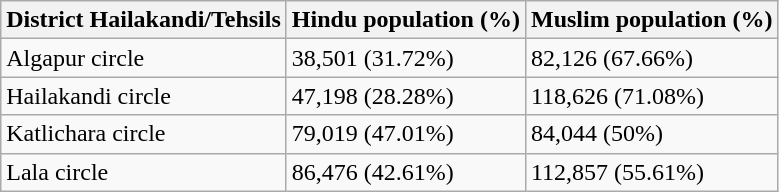<table class="wikitable">
<tr>
<th>District Hailakandi/Tehsils</th>
<th>Hindu population (%)</th>
<th>Muslim population (%)</th>
</tr>
<tr>
<td>Algapur circle</td>
<td>38,501 (31.72%)</td>
<td>82,126 (67.66%)</td>
</tr>
<tr>
<td>Hailakandi circle</td>
<td>47,198 (28.28%)</td>
<td>118,626 (71.08%)</td>
</tr>
<tr>
<td>Katlichara circle</td>
<td>79,019 (47.01%)</td>
<td>84,044 (50%)</td>
</tr>
<tr>
<td>Lala circle</td>
<td>86,476 (42.61%)</td>
<td>112,857 (55.61%)</td>
</tr>
</table>
